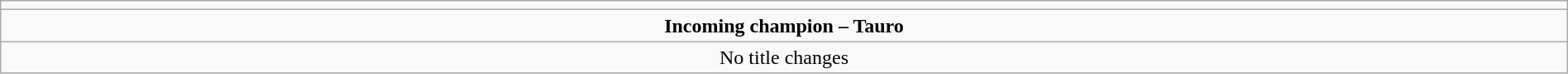<table class="wikitable" style="text-align:center; width:100%;">
<tr>
<td colspan=5></td>
</tr>
<tr>
<td colspan=5><strong>Incoming champion – Tauro</strong></td>
</tr>
<tr>
<td colspan="5">No title changes</td>
</tr>
</table>
